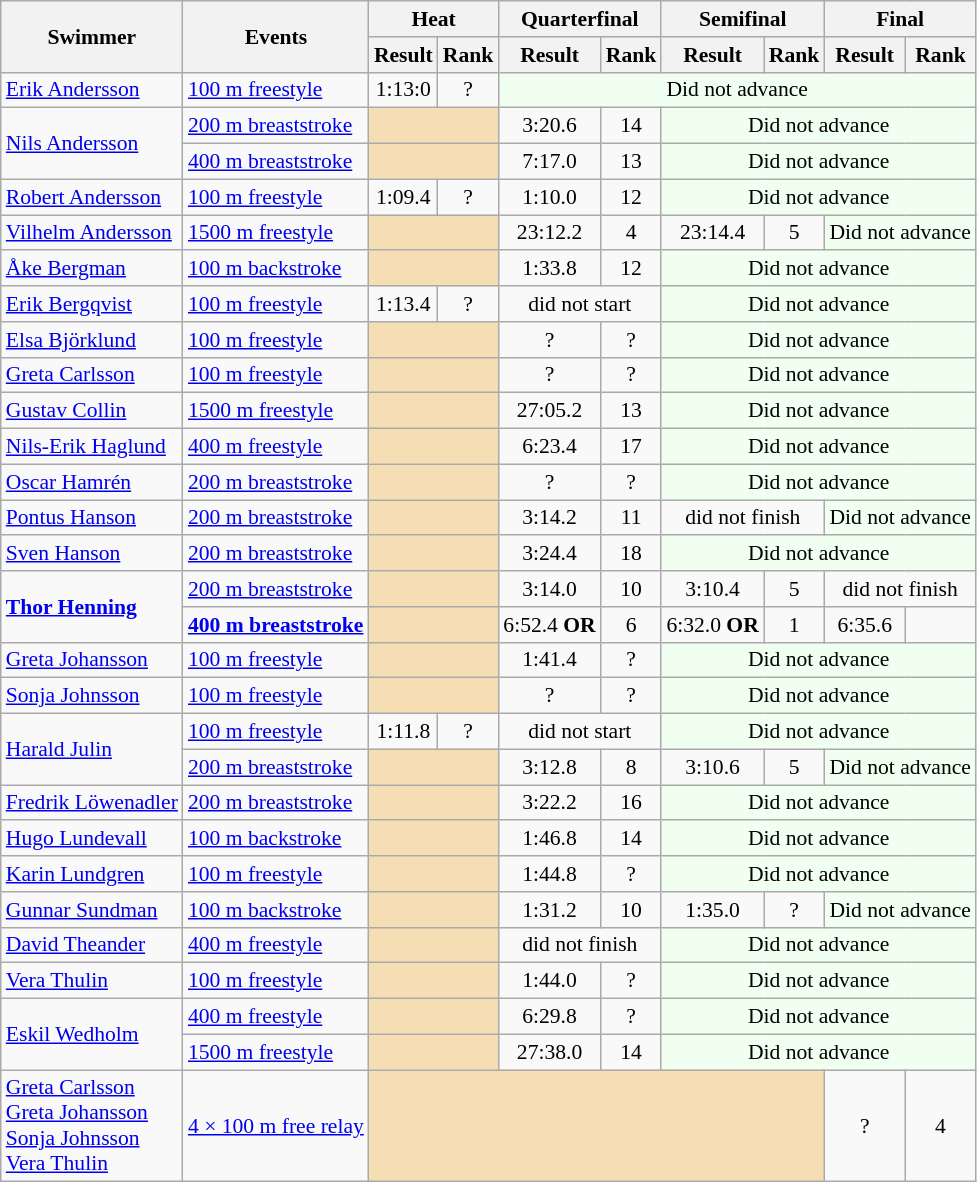<table class=wikitable style="font-size:90%">
<tr>
<th rowspan="2">Swimmer</th>
<th rowspan="2">Events</th>
<th colspan="2">Heat</th>
<th colspan=2>Quarterfinal</th>
<th colspan=2>Semifinal</th>
<th colspan="2">Final</th>
</tr>
<tr>
<th>Result</th>
<th>Rank</th>
<th>Result</th>
<th>Rank</th>
<th>Result</th>
<th>Rank</th>
<th>Result</th>
<th>Rank</th>
</tr>
<tr>
<td><a href='#'>Erik Andersson</a></td>
<td><a href='#'>100 m freestyle</a></td>
<td align=center>1:13:0</td>
<td align=center>?</td>
<td align=center colspan=6 bgcolor=honeydew>Did not advance</td>
</tr>
<tr>
<td rowspan=2><a href='#'>Nils Andersson</a></td>
<td><a href='#'>200 m breaststroke</a></td>
<td colspan=2 bgcolor=wheat></td>
<td align=center>3:20.6</td>
<td align=center>14</td>
<td align=center colspan=4 bgcolor=honeydew>Did not advance</td>
</tr>
<tr>
<td><a href='#'>400 m breaststroke</a></td>
<td colspan=2 bgcolor=wheat></td>
<td align=center>7:17.0</td>
<td align=center>13</td>
<td align=center colspan=4 bgcolor=honeydew>Did not advance</td>
</tr>
<tr>
<td><a href='#'>Robert Andersson</a></td>
<td><a href='#'>100 m freestyle</a></td>
<td align=center>1:09.4</td>
<td align=center>?</td>
<td align=center>1:10.0</td>
<td align=center>12</td>
<td align=center colspan=4 bgcolor=honeydew>Did not advance</td>
</tr>
<tr>
<td><a href='#'>Vilhelm Andersson</a></td>
<td><a href='#'>1500 m freestyle</a></td>
<td colspan=2 bgcolor=wheat></td>
<td align=center>23:12.2</td>
<td align=center>4</td>
<td align=center>23:14.4</td>
<td align=center>5</td>
<td align=center colspan=2 bgcolor=honeydew>Did not advance</td>
</tr>
<tr>
<td><a href='#'>Åke Bergman</a></td>
<td><a href='#'>100 m backstroke</a></td>
<td colspan=2 bgcolor=wheat></td>
<td align=center>1:33.8</td>
<td align=center>12</td>
<td align=center colspan=4 bgcolor=honeydew>Did not advance</td>
</tr>
<tr>
<td><a href='#'>Erik Bergqvist</a></td>
<td><a href='#'>100 m freestyle</a></td>
<td align=center>1:13.4</td>
<td align=center>?</td>
<td align=center colspan=2>did not start</td>
<td align=center colspan=4 bgcolor=honeydew>Did not advance</td>
</tr>
<tr>
<td><a href='#'>Elsa Björklund</a></td>
<td><a href='#'>100 m freestyle</a></td>
<td colspan=2 bgcolor=wheat></td>
<td align=center>?</td>
<td align=center>?</td>
<td align=center colspan=4 bgcolor=honeydew>Did not advance</td>
</tr>
<tr>
<td><a href='#'>Greta Carlsson</a></td>
<td><a href='#'>100 m freestyle</a></td>
<td colspan=2 bgcolor=wheat></td>
<td align=center>?</td>
<td align=center>?</td>
<td align=center colspan=4 bgcolor=honeydew>Did not advance</td>
</tr>
<tr>
<td><a href='#'>Gustav Collin</a></td>
<td><a href='#'>1500 m freestyle</a></td>
<td colspan=2 bgcolor=wheat></td>
<td align=center>27:05.2</td>
<td align=center>13</td>
<td align=center colspan=4 bgcolor=honeydew>Did not advance</td>
</tr>
<tr>
<td><a href='#'>Nils-Erik Haglund</a></td>
<td><a href='#'>400 m freestyle</a></td>
<td colspan=2 bgcolor=wheat></td>
<td align=center>6:23.4</td>
<td align=center>17</td>
<td align=center colspan=4 bgcolor=honeydew>Did not advance</td>
</tr>
<tr>
<td><a href='#'>Oscar Hamrén</a></td>
<td><a href='#'>200 m breaststroke</a></td>
<td colspan=2 bgcolor=wheat></td>
<td align=center>?</td>
<td align=center>?</td>
<td align=center colspan=4 bgcolor=honeydew>Did not advance</td>
</tr>
<tr>
<td><a href='#'>Pontus Hanson</a></td>
<td><a href='#'>200 m breaststroke</a></td>
<td colspan=2 bgcolor=wheat></td>
<td align=center>3:14.2</td>
<td align=center>11</td>
<td align=center colspan=2>did not finish</td>
<td align=center colspan=2 bgcolor=honeydew>Did not advance</td>
</tr>
<tr>
<td><a href='#'>Sven Hanson</a></td>
<td><a href='#'>200 m breaststroke</a></td>
<td colspan=2 bgcolor=wheat></td>
<td align=center>3:24.4</td>
<td align=center>18</td>
<td align=center colspan=4 bgcolor=honeydew>Did not advance</td>
</tr>
<tr>
<td rowspan=2><strong><a href='#'>Thor Henning</a></strong></td>
<td><a href='#'>200 m breaststroke</a></td>
<td colspan=2 bgcolor=wheat></td>
<td align=center>3:14.0</td>
<td align=center>10</td>
<td align=center>3:10.4</td>
<td align=center>5</td>
<td align=center colspan=2>did not finish</td>
</tr>
<tr>
<td><strong><a href='#'>400 m breaststroke</a></strong></td>
<td colspan=2 bgcolor=wheat></td>
<td align=center>6:52.4 <strong>OR</strong></td>
<td align=center>6</td>
<td align=center>6:32.0 <strong>OR</strong></td>
<td align=center>1</td>
<td align=center>6:35.6</td>
<td align=center></td>
</tr>
<tr>
<td><a href='#'>Greta Johansson</a></td>
<td><a href='#'>100 m freestyle</a></td>
<td colspan=2 bgcolor=wheat></td>
<td align=center>1:41.4</td>
<td align=center>?</td>
<td align=center colspan=4 bgcolor=honeydew>Did not advance</td>
</tr>
<tr>
<td><a href='#'>Sonja Johnsson</a></td>
<td><a href='#'>100 m freestyle</a></td>
<td colspan=2 bgcolor=wheat></td>
<td align=center>?</td>
<td align=center>?</td>
<td align=center colspan=4 bgcolor=honeydew>Did not advance</td>
</tr>
<tr>
<td rowspan=2><a href='#'>Harald Julin</a></td>
<td><a href='#'>100 m freestyle</a></td>
<td align=center>1:11.8</td>
<td align=center>?</td>
<td align=center colspan=2>did not start</td>
<td align=center colspan=4 bgcolor=honeydew>Did not advance</td>
</tr>
<tr>
<td><a href='#'>200 m breaststroke</a></td>
<td colspan=2 bgcolor=wheat></td>
<td align=center>3:12.8</td>
<td align=center>8</td>
<td align=center>3:10.6</td>
<td align=center>5</td>
<td align=center colspan=2 bgcolor=honeydew>Did not advance</td>
</tr>
<tr>
<td><a href='#'>Fredrik Löwenadler</a></td>
<td><a href='#'>200 m breaststroke</a></td>
<td colspan=2 bgcolor=wheat></td>
<td align=center>3:22.2</td>
<td align=center>16</td>
<td align=center colspan=4 bgcolor=honeydew>Did not advance</td>
</tr>
<tr>
<td><a href='#'>Hugo Lundevall</a></td>
<td><a href='#'>100 m backstroke</a></td>
<td colspan=2 bgcolor=wheat></td>
<td align=center>1:46.8</td>
<td align=center>14</td>
<td align=center colspan=4 bgcolor=honeydew>Did not advance</td>
</tr>
<tr>
<td><a href='#'>Karin Lundgren</a></td>
<td><a href='#'>100 m freestyle</a></td>
<td colspan=2 bgcolor=wheat></td>
<td align=center>1:44.8</td>
<td align=center>?</td>
<td align=center colspan=4 bgcolor=honeydew>Did not advance</td>
</tr>
<tr>
<td><a href='#'>Gunnar Sundman</a></td>
<td><a href='#'>100 m backstroke</a></td>
<td colspan=2 bgcolor=wheat></td>
<td align=center>1:31.2</td>
<td align=center>10</td>
<td align=center>1:35.0</td>
<td align=center>?</td>
<td align=center colspan=2 bgcolor=honeydew>Did not advance</td>
</tr>
<tr>
<td><a href='#'>David Theander</a></td>
<td><a href='#'>400 m freestyle</a></td>
<td colspan=2 bgcolor=wheat></td>
<td align=center colspan=2>did not finish</td>
<td align=center colspan=4 bgcolor=honeydew>Did not advance</td>
</tr>
<tr>
<td><a href='#'>Vera Thulin</a></td>
<td><a href='#'>100 m freestyle</a></td>
<td colspan=2 bgcolor=wheat></td>
<td align=center>1:44.0</td>
<td align=center>?</td>
<td align=center colspan=4 bgcolor=honeydew>Did not advance</td>
</tr>
<tr>
<td rowspan=2><a href='#'>Eskil Wedholm</a></td>
<td><a href='#'>400 m freestyle</a></td>
<td colspan=2 bgcolor=wheat></td>
<td align=center>6:29.8</td>
<td align=center>?</td>
<td align=center colspan=4 bgcolor=honeydew>Did not advance</td>
</tr>
<tr>
<td><a href='#'>1500 m freestyle</a></td>
<td colspan=2 bgcolor=wheat></td>
<td align=center>27:38.0</td>
<td align=center>14</td>
<td align=center colspan=4 bgcolor=honeydew>Did not advance</td>
</tr>
<tr>
<td><a href='#'>Greta Carlsson</a><br><a href='#'>Greta Johansson</a><br><a href='#'>Sonja Johnsson</a><br><a href='#'>Vera Thulin</a></td>
<td><a href='#'>4 × 100 m free relay</a></td>
<td colspan=6 bgcolor=wheat></td>
<td align=center>?</td>
<td align=center>4</td>
</tr>
</table>
